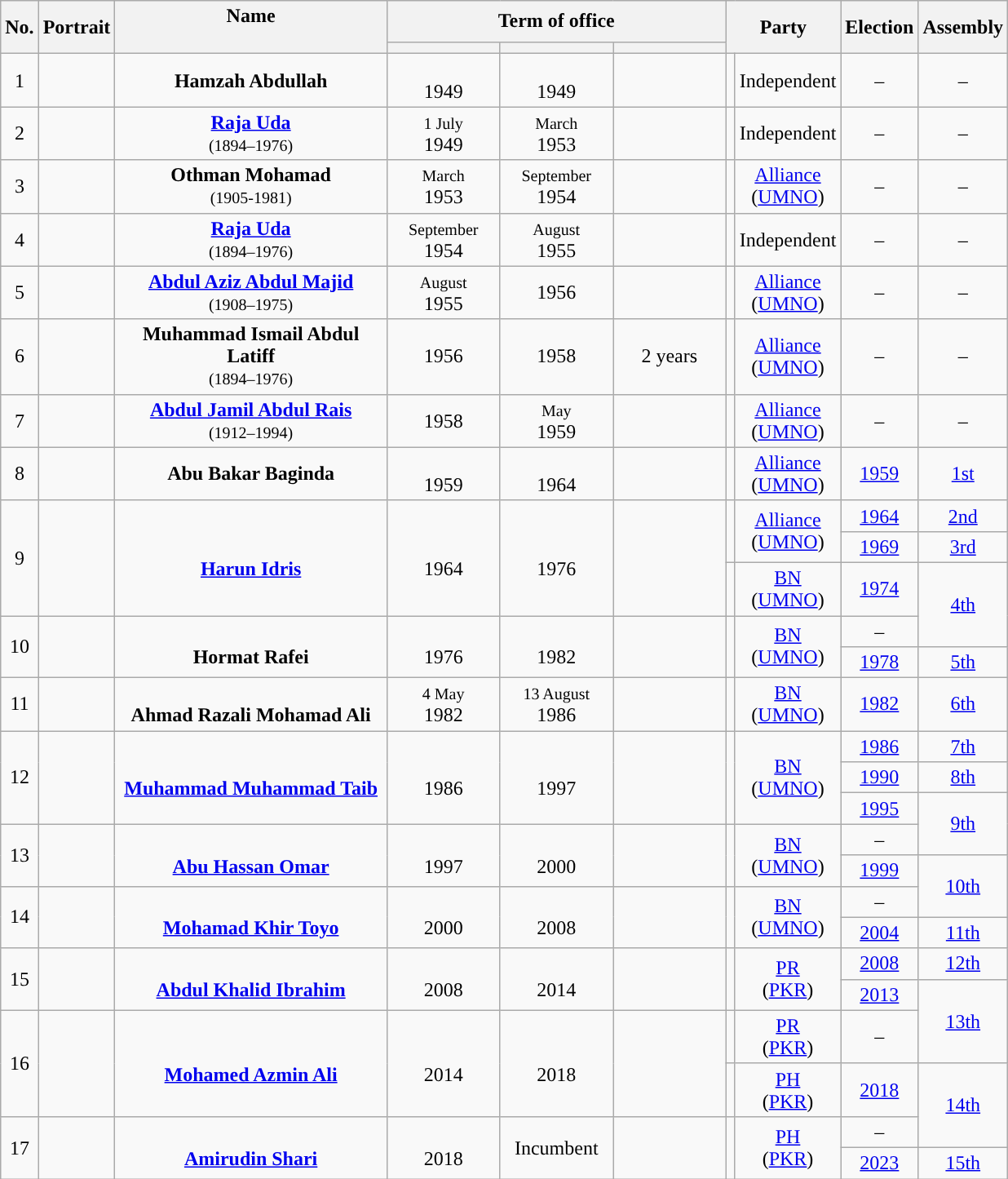<table class="wikitable" style="text-align:center; border:1px #aaf solid;">
<tr>
<th rowspan="2">No.</th>
<th rowspan="2">Portrait</th>
<th rowspan="2" width="215">Name<br><br></th>
<th colspan="3">Term of office</th>
<th colspan=2 rowspan=2>Party</th>
<th rowspan="2">Election</th>
<th rowspan="2">Assembly</th>
</tr>
<tr>
<th width="85"></th>
<th width="85"></th>
<th width="85"></th>
</tr>
<tr>
<td>1</td>
<td></td>
<td><strong>Hamzah Abdullah</strong><br></td>
<td><br>1949</td>
<td><br>1949</td>
<td></td>
<td style="background:"></td>
<td>Independent</td>
<td>–</td>
<td>–</td>
</tr>
<tr>
<td>2</td>
<td></td>
<td><strong><a href='#'>Raja Uda</a></strong><br><small>(1894–1976)</small></td>
<td><small>1 July</small><br>1949</td>
<td><small>March</small><br>1953</td>
<td></td>
<td style="background:"></td>
<td>Independent</td>
<td>–</td>
<td>–</td>
</tr>
<tr>
<td>3</td>
<td></td>
<td><strong>Othman Mohamad</strong><br><small>(1905-1981)</small></td>
<td><small>March</small><br>1953</td>
<td><small>September</small><br>1954</td>
<td></td>
<td style="background:"></td>
<td><a href='#'>Alliance</a><br>(<a href='#'>UMNO</a>)</td>
<td>–</td>
<td>–</td>
</tr>
<tr>
<td>4</td>
<td></td>
<td><strong><a href='#'>Raja Uda</a></strong><br><small>(1894–1976)</small></td>
<td><small>September</small><br>1954</td>
<td><small>August</small><br>1955</td>
<td></td>
<td style="background:"></td>
<td>Independent</td>
<td>–</td>
<td>–</td>
</tr>
<tr>
<td>5</td>
<td></td>
<td><strong><a href='#'>Abdul Aziz Abdul Majid</a></strong><br><small>(1908–1975)</small></td>
<td><small>August</small><br>1955</td>
<td>1956</td>
<td></td>
<td style="background:"></td>
<td><a href='#'>Alliance</a><br>(<a href='#'>UMNO</a>)</td>
<td>–</td>
<td>–</td>
</tr>
<tr>
<td>6</td>
<td></td>
<td><strong>Muhammad Ismail Abdul Latiff</strong><br><small>(1894–1976)</small></td>
<td>1956</td>
<td>1958</td>
<td>2 years</td>
<td style="background:"></td>
<td><a href='#'>Alliance</a><br>(<a href='#'>UMNO</a>)</td>
<td>–</td>
<td>–</td>
</tr>
<tr>
<td>7</td>
<td></td>
<td><strong><a href='#'>Abdul Jamil Abdul Rais</a></strong><br><small>(1912–1994)</small></td>
<td>1958</td>
<td><small>May</small><br>1959</td>
<td></td>
<td style="background:"></td>
<td><a href='#'>Alliance</a><br>(<a href='#'>UMNO</a>)</td>
<td>–</td>
<td>–</td>
</tr>
<tr>
<td>8</td>
<td></td>
<td><strong>Abu Bakar Baginda</strong><br></td>
<td><br>1959</td>
<td><br>1964</td>
<td></td>
<td style="background:"></td>
<td><a href='#'>Alliance</a><br>(<a href='#'>UMNO</a>)</td>
<td><a href='#'>1959</a></td>
<td><a href='#'>1st</a></td>
</tr>
<tr>
<td rowspan="3">9</td>
<td rowspan="3"></td>
<td rowspan="3"><br><strong><a href='#'>Harun Idris</a></strong><br></td>
<td rowspan="3"><br>1964</td>
<td rowspan="3"><br>1976</td>
<td rowspan="3"></td>
<td rowspan="2" style="background:"></td>
<td rowspan="2"><a href='#'>Alliance</a><br>(<a href='#'>UMNO</a>)</td>
<td><a href='#'>1964</a></td>
<td><a href='#'>2nd</a></td>
</tr>
<tr>
<td><a href='#'>1969</a></td>
<td><a href='#'>3rd</a></td>
</tr>
<tr>
<td style="background:"></td>
<td><a href='#'>BN</a><br>(<a href='#'>UMNO</a>)</td>
<td><a href='#'>1974</a></td>
<td rowspan="2"><a href='#'>4th</a></td>
</tr>
<tr>
<td rowspan="2">10</td>
<td rowspan="2"></td>
<td rowspan="2"><br><strong>Hormat Rafei</strong><br></td>
<td rowspan="2"><br>1976</td>
<td rowspan="2"><br>1982</td>
<td rowspan="2"></td>
<td rowspan="2" style="background:"></td>
<td rowspan="2"><a href='#'>BN</a><br>(<a href='#'>UMNO</a>)</td>
<td>–</td>
</tr>
<tr>
<td><a href='#'>1978</a></td>
<td><a href='#'>5th</a></td>
</tr>
<tr>
<td>11</td>
<td></td>
<td><br><strong>Ahmad Razali Mohamad Ali</strong><br></td>
<td><small>4 May</small><br>1982</td>
<td><small>13 August</small><br>1986</td>
<td></td>
<td style="background:"></td>
<td><a href='#'>BN</a><br>(<a href='#'>UMNO</a>)</td>
<td><a href='#'>1982</a></td>
<td><a href='#'>6th</a></td>
</tr>
<tr>
<td rowspan="3">12</td>
<td rowspan="3"></td>
<td rowspan="3"><br><strong><a href='#'>Muhammad Muhammad Taib</a></strong><br></td>
<td rowspan="3"><br>1986</td>
<td rowspan="3"><br>1997</td>
<td rowspan=3></td>
<td rowspan="3" style="background:"></td>
<td rowspan="3"><a href='#'>BN</a><br>(<a href='#'>UMNO</a>)</td>
<td><a href='#'>1986</a></td>
<td><a href='#'>7th</a></td>
</tr>
<tr>
<td><a href='#'>1990</a></td>
<td><a href='#'>8th</a></td>
</tr>
<tr>
<td><a href='#'>1995</a></td>
<td rowspan="2"><a href='#'>9th</a></td>
</tr>
<tr>
<td rowspan="2">13</td>
<td rowspan="2"></td>
<td rowspan="2"><br><strong><a href='#'>Abu Hassan Omar</a></strong><br></td>
<td rowspan="2"><br>1997</td>
<td rowspan="2"><br>2000</td>
<td rowspan=2></td>
<td rowspan="2" style="background:"></td>
<td rowspan="2"><a href='#'>BN</a><br>(<a href='#'>UMNO</a>)</td>
<td>–</td>
</tr>
<tr>
<td><a href='#'>1999</a></td>
<td rowspan="2"><a href='#'>10th</a></td>
</tr>
<tr>
<td rowspan="2">14</td>
<td rowspan="2"></td>
<td rowspan="2"><br><strong><a href='#'>Mohamad Khir Toyo</a></strong><br></td>
<td rowspan="2"><br>2000</td>
<td rowspan="2"><br>2008</td>
<td rowspan=2></td>
<td rowspan="2" style="background:"></td>
<td rowspan="2"><a href='#'>BN</a><br>(<a href='#'>UMNO</a>)</td>
<td>–</td>
</tr>
<tr>
<td><a href='#'>2004</a></td>
<td><a href='#'>11th</a></td>
</tr>
<tr>
<td rowspan="2">15</td>
<td rowspan="2"></td>
<td rowspan="2"><br><strong><a href='#'>Abdul Khalid Ibrahim</a></strong><br></td>
<td rowspan="2"><br>2008</td>
<td rowspan="2"><br>2014</td>
<td rowspan="2"></td>
<td rowspan="2" style="background:"></td>
<td rowspan="2"><a href='#'>PR</a><br>(<a href='#'>PKR</a>)</td>
<td><a href='#'>2008</a></td>
<td><a href='#'>12th</a></td>
</tr>
<tr>
<td><a href='#'>2013</a></td>
<td rowspan="2"><a href='#'>13th</a></td>
</tr>
<tr>
<td rowspan="2">16</td>
<td rowspan="2"></td>
<td rowspan="2"><br><strong><a href='#'>Mohamed Azmin Ali</a></strong><br></td>
<td rowspan="2"><br>2014</td>
<td rowspan="2"><br>2018</td>
<td rowspan="2"></td>
<td style="background:"></td>
<td><a href='#'>PR</a><br>(<a href='#'>PKR</a>)</td>
<td>–</td>
</tr>
<tr>
<td style="background:"></td>
<td><a href='#'>PH</a><br>(<a href='#'>PKR</a>)</td>
<td><a href='#'>2018</a></td>
<td rowspan="2"><a href='#'>14th</a></td>
</tr>
<tr>
<td rowspan="2">17</td>
<td rowspan="2"></td>
<td rowspan="2"><br><strong><a href='#'>Amirudin Shari</a></strong><br></td>
<td rowspan="2"><br>2018</td>
<td rowspan="2">Incumbent</td>
<td rowspan="2"></td>
<td rowspan="2" style="background:"></td>
<td rowspan="2"><a href='#'>PH</a><br>(<a href='#'>PKR</a>)</td>
<td>–</td>
</tr>
<tr>
<td><a href='#'>2023</a></td>
<td><a href='#'>15th</a></td>
</tr>
</table>
